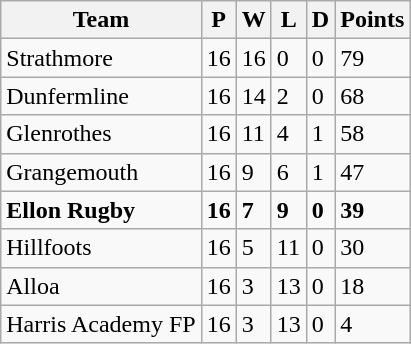<table class="wikitable">
<tr>
<th>Team</th>
<th>P</th>
<th>W</th>
<th>L</th>
<th>D</th>
<th>Points</th>
</tr>
<tr>
<td>Strathmore</td>
<td>16</td>
<td>16</td>
<td>0</td>
<td>0</td>
<td>79</td>
</tr>
<tr>
<td>Dunfermline</td>
<td>16</td>
<td>14</td>
<td>2</td>
<td>0</td>
<td>68</td>
</tr>
<tr>
<td>Glenrothes</td>
<td>16</td>
<td>11</td>
<td>4</td>
<td>1</td>
<td>58</td>
</tr>
<tr>
<td>Grangemouth</td>
<td>16</td>
<td>9</td>
<td>6</td>
<td>1</td>
<td>47</td>
</tr>
<tr>
<td><strong>Ellon Rugby</strong></td>
<td><strong>16</strong></td>
<td><strong>7</strong></td>
<td><strong>9</strong></td>
<td><strong>0</strong></td>
<td><strong>39</strong></td>
</tr>
<tr>
<td>Hillfoots</td>
<td>16</td>
<td>5</td>
<td>11</td>
<td>0</td>
<td>30</td>
</tr>
<tr>
<td>Alloa</td>
<td>16</td>
<td>3</td>
<td>13</td>
<td>0</td>
<td>18</td>
</tr>
<tr>
<td>Harris Academy FP</td>
<td>16</td>
<td>3</td>
<td>13</td>
<td>0</td>
<td>4</td>
</tr>
</table>
